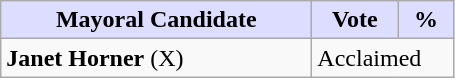<table class="wikitable">
<tr>
<th style="background:#ddf; width:200px;">Mayoral Candidate</th>
<th style="background:#ddf; width:50px;">Vote</th>
<th style="background:#ddf; width:30px;">%</th>
</tr>
<tr>
<td><strong>Janet Horner</strong> (X)</td>
<td colspan="2">Acclaimed</td>
</tr>
</table>
